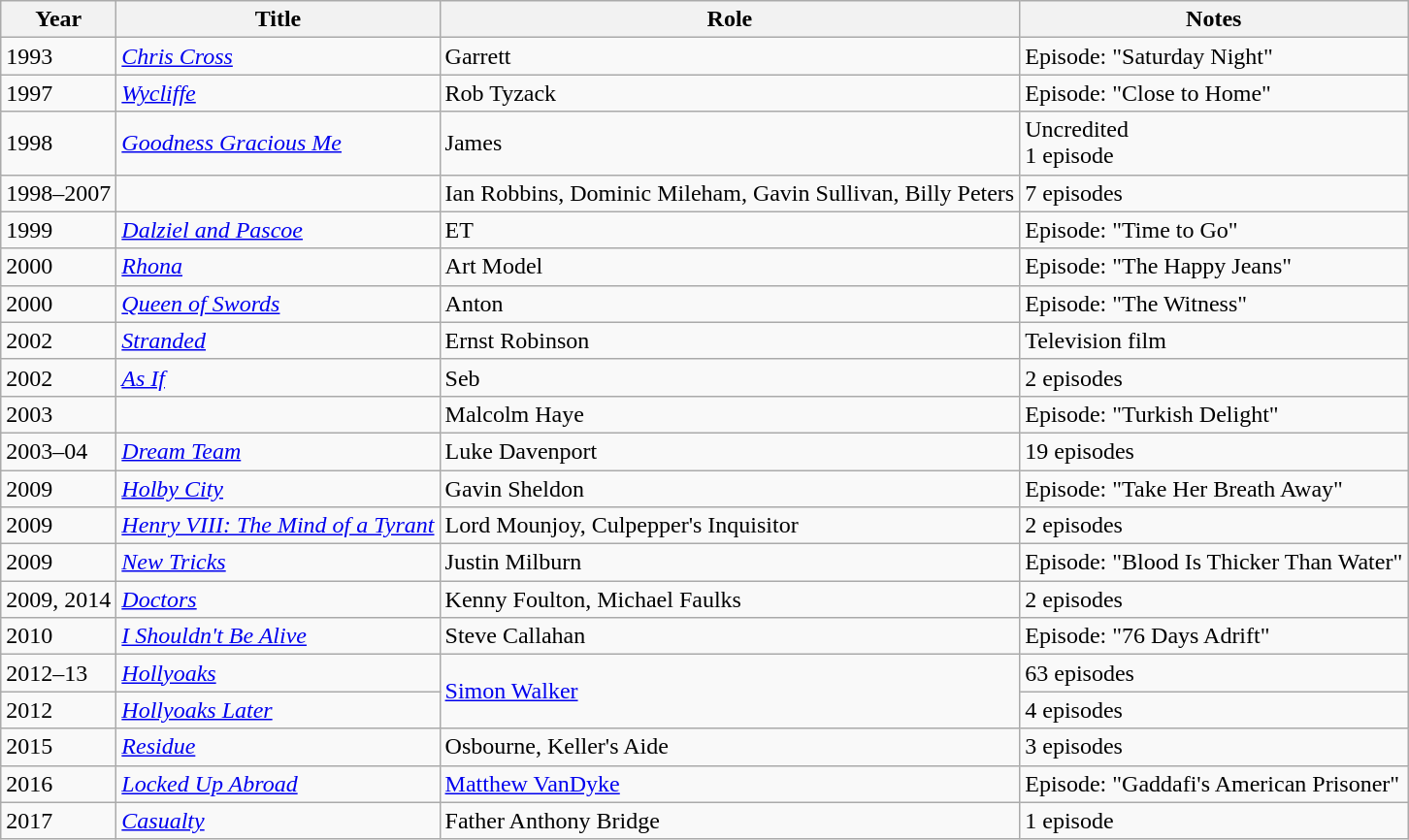<table class="wikitable sortable">
<tr>
<th>Year</th>
<th>Title</th>
<th>Role</th>
<th>Notes</th>
</tr>
<tr>
<td>1993</td>
<td><em><a href='#'>Chris Cross</a></em></td>
<td>Garrett</td>
<td>Episode: "Saturday Night"</td>
</tr>
<tr>
<td>1997</td>
<td><em><a href='#'>Wycliffe</a></em></td>
<td>Rob Tyzack</td>
<td>Episode: "Close to Home"</td>
</tr>
<tr>
<td>1998</td>
<td><em><a href='#'>Goodness Gracious Me</a></em></td>
<td>James</td>
<td>Uncredited<br>1 episode</td>
</tr>
<tr>
<td>1998–2007</td>
<td><em></em></td>
<td>Ian Robbins, Dominic Mileham, Gavin Sullivan, Billy Peters</td>
<td>7 episodes</td>
</tr>
<tr>
<td>1999</td>
<td><em><a href='#'>Dalziel and Pascoe</a></em></td>
<td>ET</td>
<td>Episode: "Time to Go"</td>
</tr>
<tr>
<td>2000</td>
<td><em><a href='#'>Rhona</a></em></td>
<td>Art Model</td>
<td>Episode: "The Happy Jeans"</td>
</tr>
<tr>
<td>2000</td>
<td><em><a href='#'>Queen of Swords</a></em></td>
<td>Anton</td>
<td>Episode: "The Witness"</td>
</tr>
<tr>
<td>2002</td>
<td><em><a href='#'>Stranded</a></em></td>
<td>Ernst Robinson</td>
<td>Television film</td>
</tr>
<tr>
<td>2002</td>
<td><em><a href='#'>As If</a></em></td>
<td>Seb</td>
<td>2 episodes</td>
</tr>
<tr>
<td>2003</td>
<td><em></em></td>
<td>Malcolm Haye</td>
<td>Episode: "Turkish Delight"</td>
</tr>
<tr>
<td>2003–04</td>
<td><em><a href='#'>Dream Team</a></em></td>
<td>Luke Davenport</td>
<td>19 episodes</td>
</tr>
<tr>
<td>2009</td>
<td><em><a href='#'>Holby City</a></em></td>
<td>Gavin Sheldon</td>
<td>Episode: "Take Her Breath Away"</td>
</tr>
<tr>
<td>2009</td>
<td><em><a href='#'>Henry VIII: The Mind of a Tyrant</a></em></td>
<td>Lord Mounjoy, Culpepper's Inquisitor</td>
<td>2 episodes</td>
</tr>
<tr>
<td>2009</td>
<td><em><a href='#'>New Tricks</a></em></td>
<td>Justin Milburn</td>
<td>Episode: "Blood Is Thicker Than Water"</td>
</tr>
<tr>
<td>2009, 2014</td>
<td><em><a href='#'>Doctors</a></em></td>
<td>Kenny Foulton, Michael Faulks</td>
<td>2 episodes</td>
</tr>
<tr>
<td>2010</td>
<td><em><a href='#'>I Shouldn't Be Alive</a></em></td>
<td>Steve Callahan</td>
<td>Episode: "76 Days Adrift"</td>
</tr>
<tr>
<td>2012–13</td>
<td><em><a href='#'>Hollyoaks</a></em></td>
<td rowspan="2"><a href='#'>Simon Walker</a></td>
<td>63 episodes</td>
</tr>
<tr>
<td>2012</td>
<td><em><a href='#'>Hollyoaks Later</a></em></td>
<td>4 episodes</td>
</tr>
<tr>
<td>2015</td>
<td><em><a href='#'>Residue</a></em></td>
<td>Osbourne, Keller's Aide</td>
<td>3 episodes</td>
</tr>
<tr>
<td>2016</td>
<td><em><a href='#'>Locked Up Abroad</a></em></td>
<td><a href='#'>Matthew VanDyke</a></td>
<td>Episode: "Gaddafi's American Prisoner"</td>
</tr>
<tr>
<td>2017</td>
<td><em><a href='#'>Casualty</a></em></td>
<td>Father Anthony Bridge</td>
<td>1 episode</td>
</tr>
</table>
